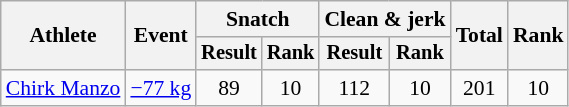<table class="wikitable" style="font-size:90%">
<tr>
<th rowspan="2">Athlete</th>
<th rowspan="2">Event</th>
<th colspan="2">Snatch</th>
<th colspan="2">Clean & jerk</th>
<th rowspan="2">Total</th>
<th rowspan="2">Rank</th>
</tr>
<tr style="font-size:95%">
<th>Result</th>
<th>Rank</th>
<th>Result</th>
<th>Rank</th>
</tr>
<tr align=center>
<td align=left><a href='#'>Chirk Manzo</a></td>
<td align=left><a href='#'>−77 kg</a></td>
<td>89</td>
<td>10</td>
<td>112</td>
<td>10</td>
<td>201</td>
<td>10</td>
</tr>
</table>
